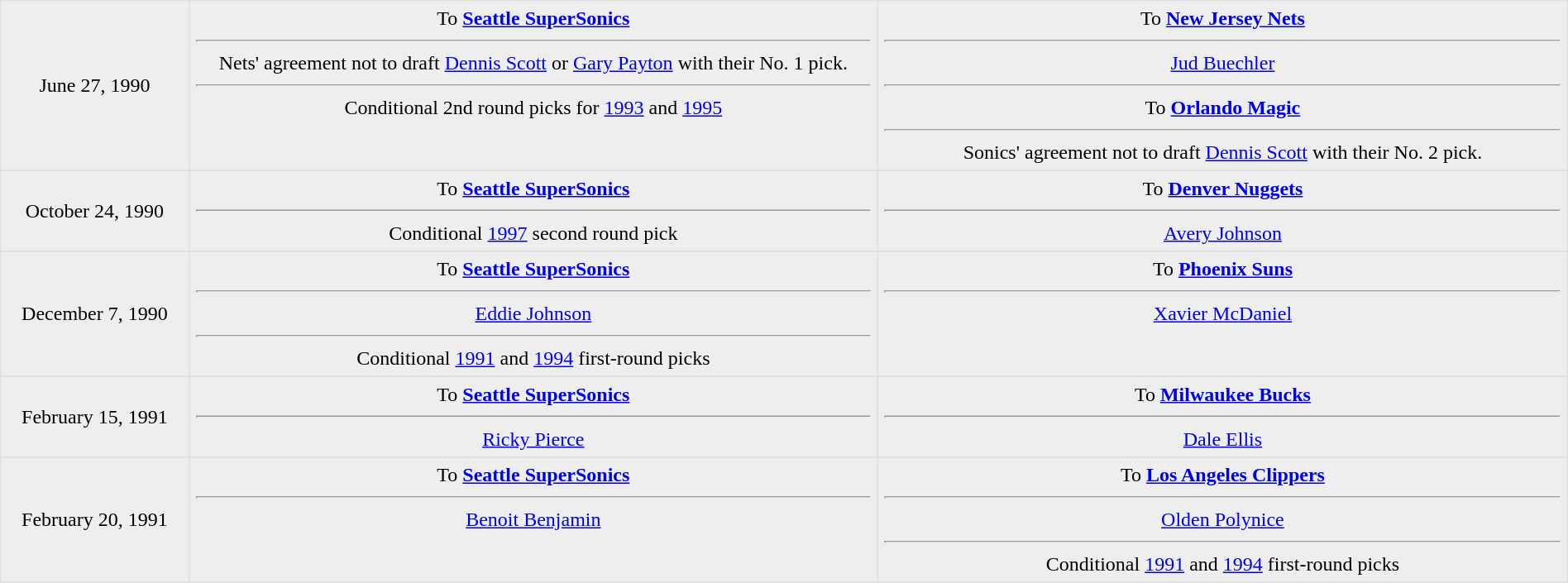<table border=1 style="border-collapse:collapse; text-align: center; width: 100%" bordercolor="#DFDFDF"  cellpadding="5">
<tr bgcolor="eeeeee">
<td style="width:12%">June 27, 1990</td>
<td style="width:44%" valign="top">To <strong><a href='#'>Seattle SuperSonics</a></strong><hr>Nets' agreement not to draft <a href='#'>Dennis Scott</a> or <a href='#'>Gary Payton</a> with their No. 1 pick.<hr>Conditional 2nd round picks for <a href='#'>1993</a> and <a href='#'>1995</a></td>
<td style="width:44%" valign="top">To <strong><a href='#'>New Jersey Nets</a></strong><hr><a href='#'>Jud Buechler</a><hr>To <strong><a href='#'>Orlando Magic</a></strong><hr>Sonics' agreement not to draft <a href='#'>Dennis Scott</a> with their No. 2 pick.</td>
</tr>
<tr>
</tr>
<tr bgcolor="eeeeee">
<td style="width:12%">October 24, 1990</td>
<td style="width:44%" valign="top">To <strong><a href='#'>Seattle SuperSonics</a></strong><hr>Conditional <a href='#'>1997</a> second round pick</td>
<td style="width:44%" valign="top">To <strong><a href='#'>Denver Nuggets</a></strong><hr><a href='#'>Avery Johnson</a></td>
</tr>
<tr>
</tr>
<tr bgcolor="eeeeee">
<td style="width:12%">December 7, 1990</td>
<td style="width:44%" valign="top">To <strong><a href='#'>Seattle SuperSonics</a></strong><hr><a href='#'>Eddie Johnson</a><hr>Conditional <a href='#'>1991</a> and <a href='#'>1994</a> first-round picks</td>
<td style="width:44%" valign="top">To <strong><a href='#'>Phoenix Suns</a></strong><hr><a href='#'>Xavier McDaniel</a></td>
</tr>
<tr>
</tr>
<tr bgcolor="eeeeee">
<td style="width:12%">February 15, 1991</td>
<td style="width:44%" valign="top">To <strong><a href='#'>Seattle SuperSonics</a></strong><hr><a href='#'>Ricky Pierce</a></td>
<td style="width:44%" valign="top">To <strong><a href='#'>Milwaukee Bucks</a></strong><hr><a href='#'>Dale Ellis</a></td>
</tr>
<tr>
</tr>
<tr bgcolor="eeeeee">
<td style="width:12%">February 20, 1991</td>
<td style="width:44%" valign="top">To <strong><a href='#'>Seattle SuperSonics</a></strong><hr><a href='#'>Benoit Benjamin</a></td>
<td style="width:44%" valign="top">To <strong><a href='#'>Los Angeles Clippers</a></strong><hr><a href='#'>Olden Polynice</a><hr>Conditional <a href='#'>1991</a> and <a href='#'>1994</a> first-round picks</td>
</tr>
</table>
